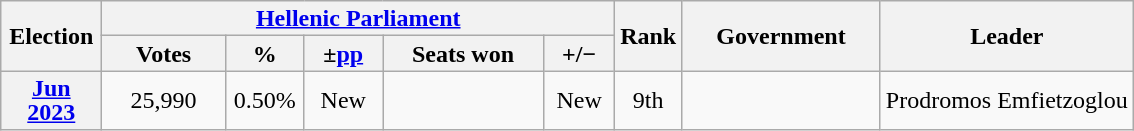<table class="wikitable" style="text-align:center; line-height:16px;">
<tr>
<th rowspan="2" style="width:60px;">Election</th>
<th colspan="5"><a href='#'>Hellenic Parliament</a></th>
<th rowspan="2" style="width:30px;">Rank</th>
<th rowspan="2" style="width:125px;">Government</th>
<th rowspan="2">Leader</th>
</tr>
<tr>
<th style="width:75px;">Votes</th>
<th style="width:45px;">%</th>
<th style="width:45px;">±<a href='#'>pp</a></th>
<th style="width:100px;">Seats won</th>
<th style="width:40px;">+/−</th>
</tr>
<tr>
<th><a href='#'>Jun 2023</a></th>
<td>25,990</td>
<td>0.50%</td>
<td>New</td>
<td></td>
<td>New</td>
<td>9th</td>
<td></td>
<td>Prodromos Emfietzoglou</td>
</tr>
</table>
